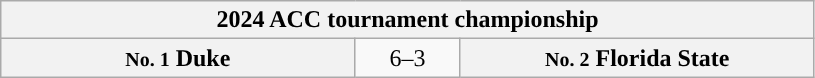<table class="wikitable">
<tr>
<th style="width: 535px;" colspan=3>2024 ACC tournament championship</th>
</tr>
<tr>
<th style="width: 219px; "><small>No. 1</small> Duke</th>
<td style="width: 60px; text-align:center">6–3</td>
<th style="width: 219px; "><small>No. 2</small> Florida State</th>
</tr>
</table>
